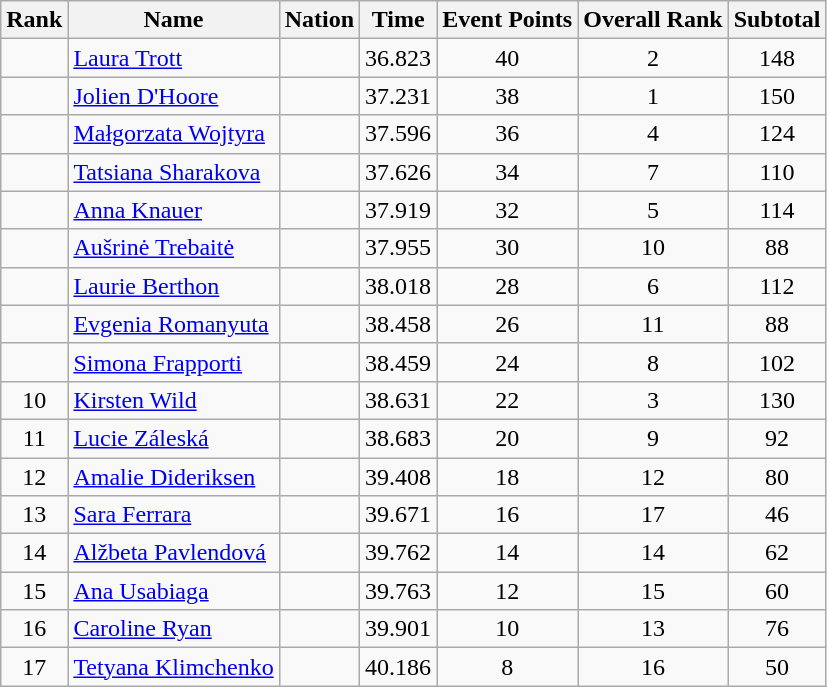<table class="wikitable sortable" style="text-align:center">
<tr>
<th>Rank</th>
<th>Name</th>
<th>Nation</th>
<th>Time</th>
<th>Event Points</th>
<th>Overall Rank</th>
<th>Subtotal</th>
</tr>
<tr>
<td></td>
<td align=left><a href='#'>Laura Trott</a></td>
<td align=left></td>
<td>36.823</td>
<td>40</td>
<td>2</td>
<td>148</td>
</tr>
<tr>
<td></td>
<td align=left><a href='#'>Jolien D'Hoore</a></td>
<td align=left></td>
<td>37.231</td>
<td>38</td>
<td>1</td>
<td>150</td>
</tr>
<tr>
<td></td>
<td align=left><a href='#'>Małgorzata Wojtyra</a></td>
<td align=left></td>
<td>37.596</td>
<td>36</td>
<td>4</td>
<td>124</td>
</tr>
<tr>
<td></td>
<td align=left><a href='#'>Tatsiana Sharakova</a></td>
<td align=left></td>
<td>37.626</td>
<td>34</td>
<td>7</td>
<td>110</td>
</tr>
<tr>
<td></td>
<td align=left><a href='#'>Anna Knauer</a></td>
<td align=left></td>
<td>37.919</td>
<td>32</td>
<td>5</td>
<td>114</td>
</tr>
<tr>
<td></td>
<td align=left><a href='#'>Aušrinė Trebaitė</a></td>
<td align=left></td>
<td>37.955</td>
<td>30</td>
<td>10</td>
<td>88</td>
</tr>
<tr>
<td></td>
<td align=left><a href='#'>Laurie Berthon</a></td>
<td align=left></td>
<td>38.018</td>
<td>28</td>
<td>6</td>
<td>112</td>
</tr>
<tr>
<td></td>
<td align=left><a href='#'>Evgenia Romanyuta</a></td>
<td align=left></td>
<td>38.458</td>
<td>26</td>
<td>11</td>
<td>88</td>
</tr>
<tr>
<td></td>
<td align=left><a href='#'>Simona Frapporti</a></td>
<td align=left></td>
<td>38.459</td>
<td>24</td>
<td>8</td>
<td>102</td>
</tr>
<tr>
<td>10</td>
<td align=left><a href='#'>Kirsten Wild</a></td>
<td align=left></td>
<td>38.631</td>
<td>22</td>
<td>3</td>
<td>130</td>
</tr>
<tr>
<td>11</td>
<td align=left><a href='#'>Lucie Záleská</a></td>
<td align=left></td>
<td>38.683</td>
<td>20</td>
<td>9</td>
<td>92</td>
</tr>
<tr>
<td>12</td>
<td align=left><a href='#'>Amalie Dideriksen</a></td>
<td align=left></td>
<td>39.408</td>
<td>18</td>
<td>12</td>
<td>80</td>
</tr>
<tr>
<td>13</td>
<td align=left><a href='#'>Sara Ferrara</a></td>
<td align=left></td>
<td>39.671</td>
<td>16</td>
<td>17</td>
<td>46</td>
</tr>
<tr>
<td>14</td>
<td align=left><a href='#'>Alžbeta Pavlendová</a></td>
<td align=left></td>
<td>39.762</td>
<td>14</td>
<td>14</td>
<td>62</td>
</tr>
<tr>
<td>15</td>
<td align=left><a href='#'>Ana Usabiaga</a></td>
<td align=left></td>
<td>39.763</td>
<td>12</td>
<td>15</td>
<td>60</td>
</tr>
<tr>
<td>16</td>
<td align=left><a href='#'>Caroline Ryan</a></td>
<td align=left></td>
<td>39.901</td>
<td>10</td>
<td>13</td>
<td>76</td>
</tr>
<tr>
<td>17</td>
<td align=left><a href='#'>Tetyana Klimchenko</a></td>
<td align=left></td>
<td>40.186</td>
<td>8</td>
<td>16</td>
<td>50</td>
</tr>
</table>
